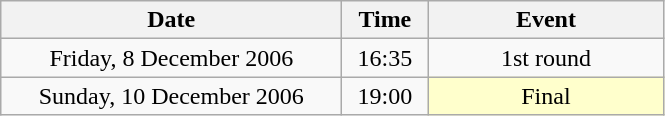<table class = "wikitable" style="text-align:center;">
<tr>
<th width=220>Date</th>
<th width=50>Time</th>
<th width=150>Event</th>
</tr>
<tr>
<td>Friday, 8 December 2006</td>
<td>16:35</td>
<td>1st round</td>
</tr>
<tr>
<td>Sunday, 10 December 2006</td>
<td>19:00</td>
<td bgcolor=ffffcc>Final</td>
</tr>
</table>
